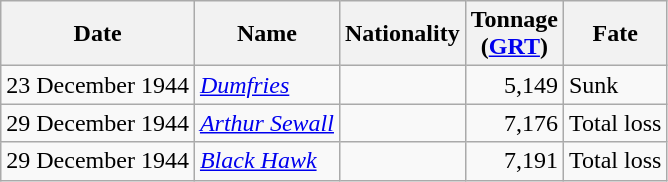<table class="wikitable sortable">
<tr>
<th>Date</th>
<th>Name</th>
<th>Nationality</th>
<th>Tonnage<br>(<a href='#'>GRT</a>)</th>
<th>Fate</th>
</tr>
<tr>
<td align="right">23 December 1944</td>
<td align="left"><a href='#'><em>Dumfries</em></a></td>
<td align="left"></td>
<td align="right">5,149</td>
<td align="left">Sunk</td>
</tr>
<tr>
<td align="right">29 December 1944</td>
<td align="left"><a href='#'><em>Arthur Sewall</em></a></td>
<td align="left"></td>
<td align="right">7,176</td>
<td align="left">Total loss</td>
</tr>
<tr>
<td align="right">29 December 1944</td>
<td align="left"><a href='#'><em>Black Hawk</em></a></td>
<td align="left"></td>
<td align="right">7,191</td>
<td align="left">Total loss</td>
</tr>
</table>
